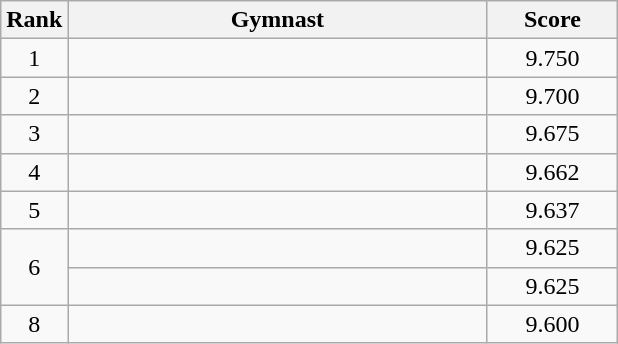<table class="wikitable" style="text-align:center">
<tr>
<th>Rank</th>
<th style="width:17em">Gymnast</th>
<th style="width:5em">Score</th>
</tr>
<tr>
<td>1</td>
<td align=left></td>
<td>9.750</td>
</tr>
<tr>
<td>2</td>
<td align=left></td>
<td>9.700</td>
</tr>
<tr>
<td>3</td>
<td align=left></td>
<td>9.675</td>
</tr>
<tr>
<td>4</td>
<td align=left></td>
<td>9.662</td>
</tr>
<tr>
<td>5</td>
<td align=left></td>
<td>9.637</td>
</tr>
<tr>
<td rowspan=2>6</td>
<td align=left></td>
<td>9.625</td>
</tr>
<tr>
<td align=left></td>
<td>9.625</td>
</tr>
<tr>
<td>8</td>
<td align=left></td>
<td>9.600</td>
</tr>
</table>
